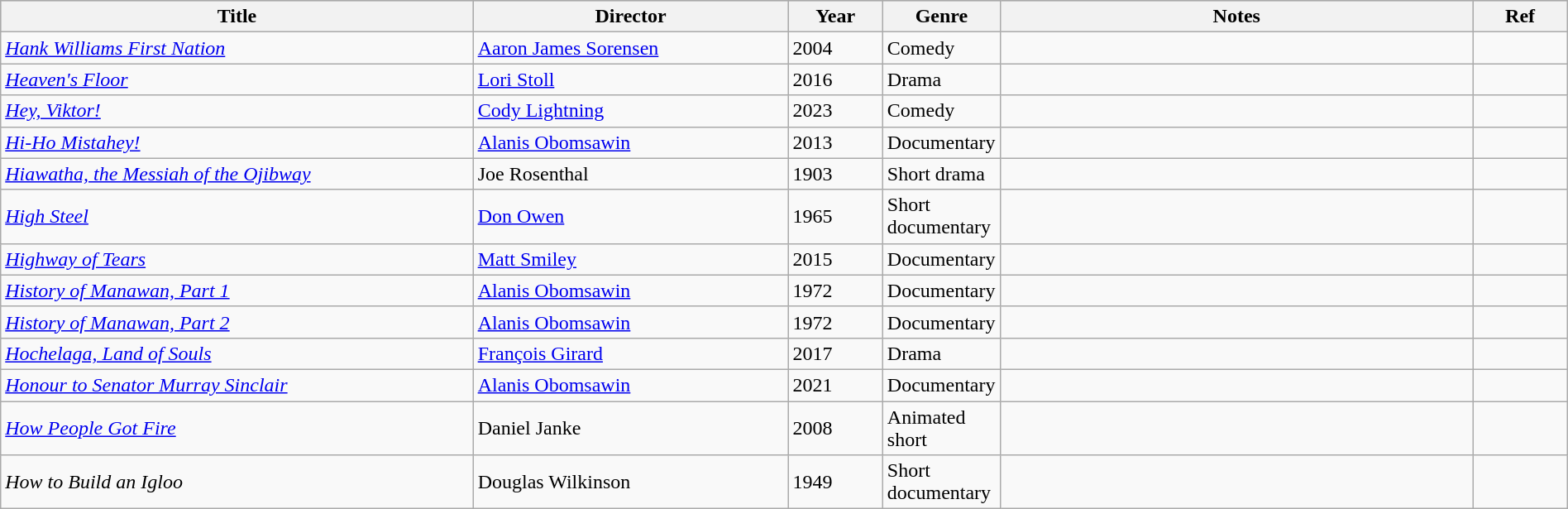<table class="wikitable sortable" style="width:100%;">
<tr style="background:#bebebe;">
<th style="width:30%;">Title</th>
<th style="width:20%;">Director</th>
<th style="width:6%;">Year</th>
<th style="width:6%;">Genre</th>
<th style="width:30%;">Notes</th>
<th style="width:6%;">Ref</th>
</tr>
<tr>
<td><em><a href='#'>Hank Williams First Nation</a></em></td>
<td><a href='#'>Aaron James Sorensen</a></td>
<td>2004</td>
<td>Comedy</td>
<td></td>
<td></td>
</tr>
<tr>
<td><em><a href='#'>Heaven's Floor</a></em></td>
<td><a href='#'>Lori Stoll</a></td>
<td>2016</td>
<td>Drama</td>
<td></td>
<td></td>
</tr>
<tr>
<td><em><a href='#'>Hey, Viktor!</a></em></td>
<td><a href='#'>Cody Lightning</a></td>
<td>2023</td>
<td>Comedy</td>
<td></td>
<td></td>
</tr>
<tr>
<td><em><a href='#'>Hi-Ho Mistahey!</a></em></td>
<td><a href='#'>Alanis Obomsawin</a></td>
<td>2013</td>
<td>Documentary</td>
<td></td>
<td></td>
</tr>
<tr>
<td><em><a href='#'>Hiawatha, the Messiah of the Ojibway</a></em></td>
<td>Joe Rosenthal</td>
<td>1903</td>
<td>Short drama</td>
<td></td>
<td></td>
</tr>
<tr>
<td><em><a href='#'>High Steel</a></em></td>
<td><a href='#'>Don Owen</a></td>
<td>1965</td>
<td>Short documentary</td>
<td></td>
<td></td>
</tr>
<tr>
<td><em><a href='#'>Highway of Tears</a></em></td>
<td><a href='#'>Matt Smiley</a></td>
<td>2015</td>
<td>Documentary</td>
<td></td>
<td></td>
</tr>
<tr>
<td><em><a href='#'>History of Manawan, Part 1</a></em></td>
<td><a href='#'>Alanis Obomsawin</a></td>
<td>1972</td>
<td>Documentary</td>
<td></td>
<td></td>
</tr>
<tr>
<td><em><a href='#'>History of Manawan, Part 2</a></em></td>
<td><a href='#'>Alanis Obomsawin</a></td>
<td>1972</td>
<td>Documentary</td>
<td></td>
<td></td>
</tr>
<tr>
<td><em><a href='#'>Hochelaga, Land of Souls</a></em></td>
<td><a href='#'>François Girard</a></td>
<td>2017</td>
<td>Drama</td>
<td></td>
<td></td>
</tr>
<tr>
<td><em><a href='#'>Honour to Senator Murray Sinclair</a></em></td>
<td><a href='#'>Alanis Obomsawin</a></td>
<td>2021</td>
<td>Documentary</td>
<td></td>
<td></td>
</tr>
<tr>
<td><em><a href='#'>How People Got Fire</a></em></td>
<td>Daniel Janke</td>
<td>2008</td>
<td>Animated short</td>
<td></td>
<td></td>
</tr>
<tr>
<td><em>How to Build an Igloo</em></td>
<td>Douglas Wilkinson</td>
<td>1949</td>
<td>Short documentary</td>
<td></td>
<td></td>
</tr>
</table>
